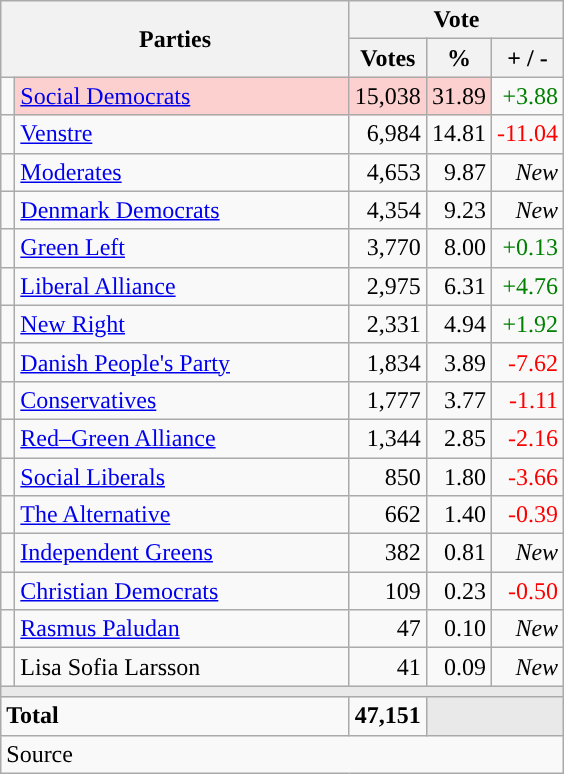<table class="wikitable" style="text-align:right;">
<tr>
<th style="text-align:centre;" rowspan="2" colspan="2" width="225">Parties</th>
<th colspan="3">Vote</th>
</tr>
<tr>
<th width="15">Votes</th>
<th width="15">%</th>
<th width="15">+ / -</th>
</tr>
<tr>
<td width="2" style="color:inherit;background:"></td>
<td bgcolor=#fbd0ce  align="left"><a href='#'>Social Democrats</a></td>
<td bgcolor=#fbd0ce>15,038</td>
<td bgcolor=#fbd0ce>31.89</td>
<td style=color:green;>+3.88</td>
</tr>
<tr>
<td width="2" style="color:inherit;background:"></td>
<td align="left"><a href='#'>Venstre</a></td>
<td>6,984</td>
<td>14.81</td>
<td style=color:red;>-11.04</td>
</tr>
<tr>
<td width="2" style="color:inherit;background:"></td>
<td align="left"><a href='#'>Moderates</a></td>
<td>4,653</td>
<td>9.87</td>
<td><em>New</em></td>
</tr>
<tr>
<td width="2" style="color:inherit;background:"></td>
<td align="left"><a href='#'>Denmark Democrats</a></td>
<td>4,354</td>
<td>9.23</td>
<td><em>New</em></td>
</tr>
<tr>
<td width="2" style="color:inherit;background:"></td>
<td align="left"><a href='#'>Green Left</a></td>
<td>3,770</td>
<td>8.00</td>
<td style=color:green;>+0.13</td>
</tr>
<tr>
<td width="2" style="color:inherit;background:"></td>
<td align="left"><a href='#'>Liberal Alliance</a></td>
<td>2,975</td>
<td>6.31</td>
<td style=color:green;>+4.76</td>
</tr>
<tr>
<td width="2" style="color:inherit;background:"></td>
<td align="left"><a href='#'>New Right</a></td>
<td>2,331</td>
<td>4.94</td>
<td style=color:green;>+1.92</td>
</tr>
<tr>
<td width="2" style="color:inherit;background:"></td>
<td align="left"><a href='#'>Danish People's Party</a></td>
<td>1,834</td>
<td>3.89</td>
<td style=color:red;>-7.62</td>
</tr>
<tr>
<td width="2" style="color:inherit;background:"></td>
<td align="left"><a href='#'>Conservatives</a></td>
<td>1,777</td>
<td>3.77</td>
<td style=color:red;>-1.11</td>
</tr>
<tr>
<td width="2" style="color:inherit;background:"></td>
<td align="left"><a href='#'>Red–Green Alliance</a></td>
<td>1,344</td>
<td>2.85</td>
<td style=color:red;>-2.16</td>
</tr>
<tr>
<td width="2" style="color:inherit;background:"></td>
<td align="left"><a href='#'>Social Liberals</a></td>
<td>850</td>
<td>1.80</td>
<td style=color:red;>-3.66</td>
</tr>
<tr>
<td width="2" style="color:inherit;background:"></td>
<td align="left"><a href='#'>The Alternative</a></td>
<td>662</td>
<td>1.40</td>
<td style=color:red;>-0.39</td>
</tr>
<tr>
<td width="2" style="color:inherit;background:"></td>
<td align="left"><a href='#'>Independent Greens</a></td>
<td>382</td>
<td>0.81</td>
<td><em>New</em></td>
</tr>
<tr>
<td width="2" style="color:inherit;background:"></td>
<td align="left"><a href='#'>Christian Democrats</a></td>
<td>109</td>
<td>0.23</td>
<td style=color:red;>-0.50</td>
</tr>
<tr>
<td width="2" style="color:inherit;background:"></td>
<td align="left"><a href='#'>Rasmus Paludan</a></td>
<td>47</td>
<td>0.10</td>
<td><em>New</em></td>
</tr>
<tr>
<td width="2" style="color:inherit;background:"></td>
<td align="left">Lisa Sofia Larsson</td>
<td>41</td>
<td>0.09</td>
<td><em>New</em></td>
</tr>
<tr>
<td colspan="7" bgcolor="#E9E9E9"></td>
</tr>
<tr>
<td align="left" colspan="2"><strong>Total</strong></td>
<td><strong>47,151</strong></td>
<td bgcolor="#E9E9E9" colspan="2"></td>
</tr>
<tr>
<td align="left" colspan="6">Source</td>
</tr>
</table>
